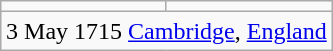<table class="wikitable" style="float:right;">
<tr valign=top>
<td></td>
<td></td>
</tr>
<tr align=center>
<td colspan=2>3 May 1715 <a href='#'>Cambridge</a>, <a href='#'>England</a></td>
</tr>
</table>
